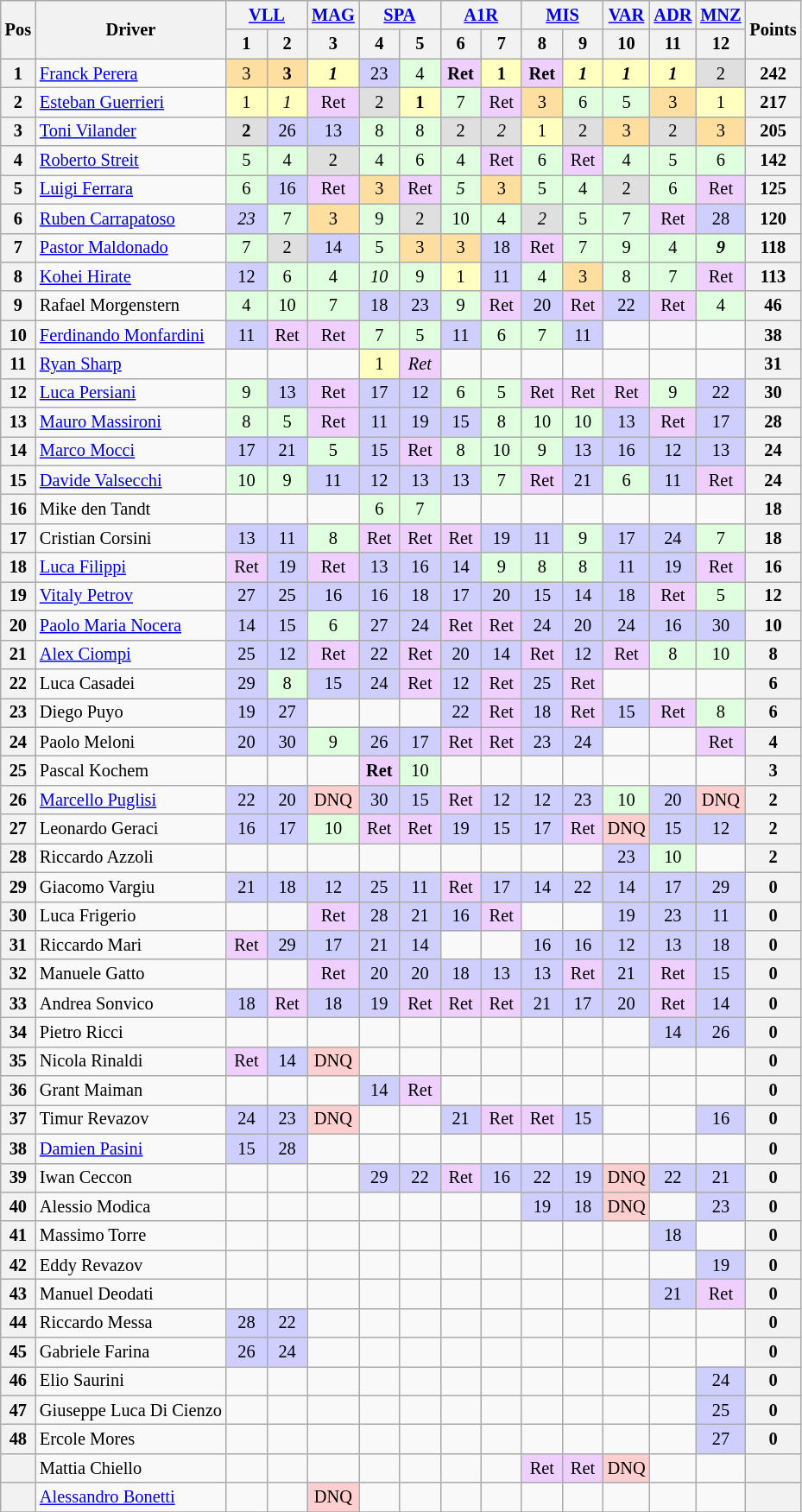<table class="wikitable" style="font-size:85%; text-align:center">
<tr>
<th rowspan=2>Pos</th>
<th rowspan=2 valign=left>Driver</th>
<th colspan=2><a href='#'>VLL</a><br></th>
<th><a href='#'>MAG</a><br></th>
<th colspan=2><a href='#'>SPA</a><br></th>
<th colspan=2><a href='#'>A1R</a><br></th>
<th colspan=2><a href='#'>MIS</a><br></th>
<th><a href='#'>VAR</a><br></th>
<th><a href='#'>ADR</a><br></th>
<th><a href='#'>MNZ</a><br></th>
<th rowspan=2>Points</th>
</tr>
<tr>
<th width=25>1</th>
<th width=25>2</th>
<th width=25>3</th>
<th width=25>4</th>
<th width=25>5</th>
<th width=25>6</th>
<th width=25>7</th>
<th width=25>8</th>
<th width=25>9</th>
<th width=25>10</th>
<th width=25>11</th>
<th width=25>12</th>
</tr>
<tr>
<th>1</th>
<td align=left nowrap> <a href='#'>Franck Perera</a></td>
<td style="background:#FFDF9F;">3</td>
<td style="background:#FFDF9F;"><strong>3</strong></td>
<td style="background:#FFFFBF;"><strong><em>1</em></strong></td>
<td style="background:#CFCFFF;">23</td>
<td style="background:#DFFFDF;">4</td>
<td style="background:#EFCFFF;"><strong>Ret</strong></td>
<td style="background:#FFFFBF;"><strong>1</strong></td>
<td style="background:#EFCFFF;"><strong>Ret</strong></td>
<td style="background:#FFFFBF;"><strong><em>1</em></strong></td>
<td style="background:#FFFFBF;"><strong><em>1</em></strong></td>
<td style="background:#FFFFBF;"><strong><em>1</em></strong></td>
<td style="background:#DFDFDF;">2</td>
<th>242</th>
</tr>
<tr>
<th>2</th>
<td align=left nowrap> <a href='#'>Esteban Guerrieri</a></td>
<td style="background:#FFFFBF;">1</td>
<td style="background:#FFFFBF;"><em>1</em></td>
<td style="background:#EFCFFF;">Ret</td>
<td style="background:#DFDFDF;">2</td>
<td style="background:#FFFFBF;"><strong>1</strong></td>
<td style="background:#DFFFDF;">7</td>
<td style="background:#EFCFFF;">Ret</td>
<td style="background:#FFDF9F;">3</td>
<td style="background:#DFFFDF;">6</td>
<td style="background:#DFFFDF;">5</td>
<td style="background:#FFDF9F;">3</td>
<td style="background:#FFFFBF;">1</td>
<th>217</th>
</tr>
<tr>
<th>3</th>
<td align=left nowrap> <a href='#'>Toni Vilander</a></td>
<td style="background:#DFDFDF;"><strong>2</strong></td>
<td style="background:#CFCFFF;">26</td>
<td style="background:#CFCFFF;">13</td>
<td style="background:#DFFFDF;">8</td>
<td style="background:#DFFFDF;">8</td>
<td style="background:#DFDFDF;">2</td>
<td style="background:#DFDFDF;"><em>2</em></td>
<td style="background:#FFFFBF;">1</td>
<td style="background:#DFDFDF;">2</td>
<td style="background:#FFDF9F;">3</td>
<td style="background:#DFDFDF;">2</td>
<td style="background:#FFDF9F;">3</td>
<th>205</th>
</tr>
<tr>
<th>4</th>
<td align=left nowrap> <a href='#'>Roberto Streit</a></td>
<td style="background:#DFFFDF;">5</td>
<td style="background:#DFFFDF;">4</td>
<td style="background:#DFDFDF;">2</td>
<td style="background:#DFFFDF;">4</td>
<td style="background:#DFFFDF;">6</td>
<td style="background:#DFFFDF;">4</td>
<td style="background:#EFCFFF;">Ret</td>
<td style="background:#DFFFDF;">6</td>
<td style="background:#EFCFFF;">Ret</td>
<td style="background:#DFFFDF;">4</td>
<td style="background:#DFFFDF;">5</td>
<td style="background:#DFFFDF;">6</td>
<th>142</th>
</tr>
<tr>
<th>5</th>
<td align=left nowrap> <a href='#'>Luigi Ferrara</a></td>
<td style="background:#DFFFDF;">6</td>
<td style="background:#CFCFFF;">16</td>
<td style="background:#EFCFFF;">Ret</td>
<td style="background:#FFDF9F;">3</td>
<td style="background:#EFCFFF;">Ret</td>
<td style="background:#DFFFDF;"><em>5</em></td>
<td style="background:#FFDF9F;">3</td>
<td style="background:#DFFFDF;">5</td>
<td style="background:#DFFFDF;">4</td>
<td style="background:#DFDFDF;">2</td>
<td style="background:#DFFFDF;">6</td>
<td style="background:#EFCFFF;">Ret</td>
<th>125</th>
</tr>
<tr>
<th>6</th>
<td align=left nowrap> <a href='#'>Ruben Carrapatoso</a></td>
<td style="background:#CFCFFF;"><em>23</em></td>
<td style="background:#DFFFDF;">7</td>
<td style="background:#FFDF9F;">3</td>
<td style="background:#DFFFDF;">9</td>
<td style="background:#DFDFDF;">2</td>
<td style="background:#DFFFDF;">10</td>
<td style="background:#DFFFDF;">4</td>
<td style="background:#DFDFDF;"><em>2</em></td>
<td style="background:#DFFFDF;">5</td>
<td style="background:#DFFFDF;">7</td>
<td style="background:#EFCFFF;">Ret</td>
<td style="background:#CFCFFF;">28</td>
<th>120</th>
</tr>
<tr>
<th>7</th>
<td align=left nowrap> <a href='#'>Pastor Maldonado</a></td>
<td style="background:#DFFFDF;">7</td>
<td style="background:#DFDFDF;">2</td>
<td style="background:#CFCFFF;">14</td>
<td style="background:#DFFFDF;">5</td>
<td style="background:#FFDF9F;">3</td>
<td style="background:#FFDF9F;">3</td>
<td style="background:#CFCFFF;">18</td>
<td style="background:#EFCFFF;">Ret</td>
<td style="background:#DFFFDF;">7</td>
<td style="background:#DFFFDF;">9</td>
<td style="background:#DFFFDF;">4</td>
<td style="background:#DFFFDF;"><strong><em>9</em></strong></td>
<th>118</th>
</tr>
<tr>
<th>8</th>
<td align=left nowrap> <a href='#'>Kohei Hirate</a></td>
<td style="background:#CFCFFF;">12</td>
<td style="background:#DFFFDF;">6</td>
<td style="background:#DFFFDF;">4</td>
<td style="background:#DFFFDF;"><em>10</em></td>
<td style="background:#DFFFDF;">9</td>
<td style="background:#FFFFBF;">1</td>
<td style="background:#CFCFFF;">11</td>
<td style="background:#DFFFDF;">4</td>
<td style="background:#FFDF9F;">3</td>
<td style="background:#DFFFDF;">8</td>
<td style="background:#DFFFDF;">7</td>
<td style="background:#EFCFFF;">Ret</td>
<th>113</th>
</tr>
<tr>
<th>9</th>
<td align=left nowrap> Rafael Morgenstern</td>
<td style="background:#DFFFDF;">4</td>
<td style="background:#DFFFDF;">10</td>
<td style="background:#DFFFDF;">7</td>
<td style="background:#CFCFFF;">18</td>
<td style="background:#CFCFFF;">23</td>
<td style="background:#DFFFDF;">9</td>
<td style="background:#EFCFFF;">Ret</td>
<td style="background:#CFCFFF;">20</td>
<td style="background:#EFCFFF;">Ret</td>
<td style="background:#CFCFFF;">22</td>
<td style="background:#EFCFFF;">Ret</td>
<td style="background:#DFFFDF;">4</td>
<th>46</th>
</tr>
<tr>
<th>10</th>
<td align=left nowrap> <a href='#'>Ferdinando Monfardini</a></td>
<td style="background:#CFCFFF;">11</td>
<td style="background:#EFCFFF;">Ret</td>
<td style="background:#EFCFFF;">Ret</td>
<td style="background:#DFFFDF;">7</td>
<td style="background:#DFFFDF;">5</td>
<td style="background:#CFCFFF;">11</td>
<td style="background:#DFFFDF;">6</td>
<td style="background:#DFFFDF;">7</td>
<td style="background:#CFCFFF;">11</td>
<td></td>
<td></td>
<td></td>
<th>38</th>
</tr>
<tr>
<th>11</th>
<td align=left nowrap> <a href='#'>Ryan Sharp</a></td>
<td></td>
<td></td>
<td></td>
<td style="background:#FFFFBF;">1</td>
<td style="background:#EFCFFF;"><em>Ret</em></td>
<td></td>
<td></td>
<td></td>
<td></td>
<td></td>
<td></td>
<td></td>
<th>31</th>
</tr>
<tr>
<th>12</th>
<td align=left nowrap> <a href='#'>Luca Persiani</a></td>
<td style="background:#DFFFDF;">9</td>
<td style="background:#CFCFFF;">13</td>
<td style="background:#EFCFFF;">Ret</td>
<td style="background:#CFCFFF;">17</td>
<td style="background:#CFCFFF;">12</td>
<td style="background:#DFFFDF;">6</td>
<td style="background:#DFFFDF;">5</td>
<td style="background:#EFCFFF;">Ret</td>
<td style="background:#EFCFFF;">Ret</td>
<td style="background:#EFCFFF;">Ret</td>
<td style="background:#DFFFDF;">9</td>
<td style="background:#CFCFFF;">22</td>
<th>30</th>
</tr>
<tr>
<th>13</th>
<td align=left nowrap> <a href='#'>Mauro Massironi</a></td>
<td style="background:#DFFFDF;">8</td>
<td style="background:#DFFFDF;">5</td>
<td style="background:#EFCFFF;">Ret</td>
<td style="background:#CFCFFF;">11</td>
<td style="background:#CFCFFF;">19</td>
<td style="background:#CFCFFF;">15</td>
<td style="background:#DFFFDF;">8</td>
<td style="background:#DFFFDF;">10</td>
<td style="background:#DFFFDF;">10</td>
<td style="background:#CFCFFF;">13</td>
<td style="background:#EFCFFF;">Ret</td>
<td style="background:#CFCFFF;">17</td>
<th>28</th>
</tr>
<tr>
<th>14</th>
<td align=left nowrap> <a href='#'>Marco Mocci</a></td>
<td style="background:#CFCFFF;">17</td>
<td style="background:#CFCFFF;">21</td>
<td style="background:#DFFFDF;">5</td>
<td style="background:#CFCFFF;">15</td>
<td style="background:#EFCFFF;">Ret</td>
<td style="background:#DFFFDF;">8</td>
<td style="background:#DFFFDF;">10</td>
<td style="background:#DFFFDF;">9</td>
<td style="background:#CFCFFF;">13</td>
<td style="background:#CFCFFF;">16</td>
<td style="background:#CFCFFF;">12</td>
<td style="background:#CFCFFF;">13</td>
<th>24</th>
</tr>
<tr>
<th>15</th>
<td align=left nowrap> <a href='#'>Davide Valsecchi</a></td>
<td style="background:#DFFFDF;">10</td>
<td style="background:#DFFFDF;">9</td>
<td style="background:#CFCFFF;">11</td>
<td style="background:#CFCFFF;">12</td>
<td style="background:#CFCFFF;">13</td>
<td style="background:#CFCFFF;">13</td>
<td style="background:#DFFFDF;">7</td>
<td style="background:#EFCFFF;">Ret</td>
<td style="background:#CFCFFF;">21</td>
<td style="background:#DFFFDF;">6</td>
<td style="background:#CFCFFF;">11</td>
<td style="background:#EFCFFF;">Ret</td>
<th>24</th>
</tr>
<tr>
<th>16</th>
<td align=left nowrap> Mike den Tandt</td>
<td></td>
<td></td>
<td></td>
<td style="background:#DFFFDF;">6</td>
<td style="background:#DFFFDF;">7</td>
<td></td>
<td></td>
<td></td>
<td></td>
<td></td>
<td></td>
<td></td>
<th>18</th>
</tr>
<tr>
<th>17</th>
<td align=left nowrap> Cristian Corsini</td>
<td style="background:#CFCFFF;">13</td>
<td style="background:#CFCFFF;">11</td>
<td style="background:#DFFFDF;">8</td>
<td style="background:#EFCFFF;">Ret</td>
<td style="background:#EFCFFF;">Ret</td>
<td style="background:#EFCFFF;">Ret</td>
<td style="background:#CFCFFF;">19</td>
<td style="background:#CFCFFF;">11</td>
<td style="background:#DFFFDF;">9</td>
<td style="background:#CFCFFF;">17</td>
<td style="background:#CFCFFF;">24</td>
<td style="background:#DFFFDF;">7</td>
<th>18</th>
</tr>
<tr>
<th>18</th>
<td align=left nowrap> <a href='#'>Luca Filippi</a></td>
<td style="background:#EFCFFF;">Ret</td>
<td style="background:#CFCFFF;">19</td>
<td style="background:#EFCFFF;">Ret</td>
<td style="background:#CFCFFF;">13</td>
<td style="background:#CFCFFF;">16</td>
<td style="background:#CFCFFF;">14</td>
<td style="background:#DFFFDF;">9</td>
<td style="background:#DFFFDF;">8</td>
<td style="background:#DFFFDF;">8</td>
<td style="background:#CFCFFF;">11</td>
<td style="background:#CFCFFF;">19</td>
<td style="background:#EFCFFF;">Ret</td>
<th>16</th>
</tr>
<tr>
<th>19</th>
<td align=left nowrap> <a href='#'>Vitaly Petrov</a></td>
<td style="background:#CFCFFF;">27</td>
<td style="background:#CFCFFF;">25</td>
<td style="background:#CFCFFF;">16</td>
<td style="background:#CFCFFF;">16</td>
<td style="background:#CFCFFF;">18</td>
<td style="background:#CFCFFF;">17</td>
<td style="background:#CFCFFF;">20</td>
<td style="background:#CFCFFF;">15</td>
<td style="background:#CFCFFF;">14</td>
<td style="background:#CFCFFF;">18</td>
<td style="background:#EFCFFF;">Ret</td>
<td style="background:#DFFFDF;">5</td>
<th>12</th>
</tr>
<tr>
<th>20</th>
<td align=left nowrap> <a href='#'>Paolo Maria Nocera</a></td>
<td style="background:#CFCFFF;">14</td>
<td style="background:#CFCFFF;">15</td>
<td style="background:#DFFFDF;">6</td>
<td style="background:#CFCFFF;">27</td>
<td style="background:#CFCFFF;">24</td>
<td style="background:#EFCFFF;">Ret</td>
<td style="background:#EFCFFF;">Ret</td>
<td style="background:#CFCFFF;">24</td>
<td style="background:#CFCFFF;">20</td>
<td style="background:#CFCFFF;">24</td>
<td style="background:#CFCFFF;">16</td>
<td style="background:#CFCFFF;">30</td>
<th>10</th>
</tr>
<tr>
<th>21</th>
<td align=left nowrap> <a href='#'>Alex Ciompi</a></td>
<td style="background:#CFCFFF;">25</td>
<td style="background:#CFCFFF;">12</td>
<td style="background:#EFCFFF;">Ret</td>
<td style="background:#CFCFFF;">22</td>
<td style="background:#EFCFFF;">Ret</td>
<td style="background:#CFCFFF;">20</td>
<td style="background:#CFCFFF;">14</td>
<td style="background:#EFCFFF;">Ret</td>
<td style="background:#CFCFFF;">12</td>
<td style="background:#EFCFFF;">Ret</td>
<td style="background:#DFFFDF;">8</td>
<td style="background:#DFFFDF;">10</td>
<th>8</th>
</tr>
<tr>
<th>22</th>
<td align=left nowrap> Luca Casadei</td>
<td style="background:#CFCFFF;">29</td>
<td style="background:#DFFFDF;">8</td>
<td style="background:#CFCFFF;">15</td>
<td style="background:#CFCFFF;">24</td>
<td style="background:#EFCFFF;">Ret</td>
<td style="background:#CFCFFF;">12</td>
<td style="background:#EFCFFF;">Ret</td>
<td style="background:#CFCFFF;">25</td>
<td style="background:#EFCFFF;">Ret</td>
<td></td>
<td></td>
<td></td>
<th>6</th>
</tr>
<tr>
<th>23</th>
<td align=left nowrap> Diego Puyo</td>
<td style="background:#CFCFFF;">19</td>
<td style="background:#CFCFFF;">27</td>
<td></td>
<td></td>
<td></td>
<td style="background:#CFCFFF;">22</td>
<td style="background:#EFCFFF;">Ret</td>
<td style="background:#CFCFFF;">18</td>
<td style="background:#EFCFFF;">Ret</td>
<td style="background:#CFCFFF;">15</td>
<td style="background:#EFCFFF;">Ret</td>
<td style="background:#DFFFDF;">8</td>
<th>6</th>
</tr>
<tr>
<th>24</th>
<td align=left nowrap> Paolo Meloni</td>
<td style="background:#CFCFFF;">20</td>
<td style="background:#CFCFFF;">30</td>
<td style="background:#DFFFDF;">9</td>
<td style="background:#CFCFFF;">26</td>
<td style="background:#CFCFFF;">17</td>
<td style="background:#EFCFFF;">Ret</td>
<td style="background:#EFCFFF;">Ret</td>
<td style="background:#CFCFFF;">23</td>
<td style="background:#CFCFFF;">24</td>
<td></td>
<td></td>
<td style="background:#EFCFFF;">Ret</td>
<th>4</th>
</tr>
<tr>
<th>25</th>
<td align=left nowrap> Pascal Kochem</td>
<td></td>
<td></td>
<td></td>
<td style="background:#EFCFFF;"><strong>Ret</strong></td>
<td style="background:#DFFFDF;">10</td>
<td></td>
<td></td>
<td></td>
<td></td>
<td></td>
<td></td>
<td></td>
<th>3</th>
</tr>
<tr>
<th>26</th>
<td align=left nowrap> <a href='#'>Marcello Puglisi</a></td>
<td style="background:#CFCFFF;">22</td>
<td style="background:#CFCFFF;">20</td>
<td style="background:#FFCFCF;">DNQ</td>
<td style="background:#CFCFFF;">30</td>
<td style="background:#CFCFFF;">15</td>
<td style="background:#EFCFFF;">Ret</td>
<td style="background:#CFCFFF;">12</td>
<td style="background:#CFCFFF;">12</td>
<td style="background:#CFCFFF;">23</td>
<td style="background:#DFFFDF;">10</td>
<td style="background:#CFCFFF;">20</td>
<td style="background:#FFCFCF;">DNQ</td>
<th>2</th>
</tr>
<tr>
<th>27</th>
<td align=left nowrap> Leonardo Geraci</td>
<td style="background:#CFCFFF;">16</td>
<td style="background:#CFCFFF;">17</td>
<td style="background:#DFFFDF;">10</td>
<td style="background:#EFCFFF;">Ret</td>
<td style="background:#EFCFFF;">Ret</td>
<td style="background:#CFCFFF;">19</td>
<td style="background:#CFCFFF;">15</td>
<td style="background:#CFCFFF;">17</td>
<td style="background:#EFCFFF;">Ret</td>
<td style="background:#FFCFCF;">DNQ</td>
<td style="background:#CFCFFF;">15</td>
<td style="background:#CFCFFF;">12</td>
<th>2</th>
</tr>
<tr>
<th>28</th>
<td align=left nowrap> Riccardo Azzoli</td>
<td></td>
<td></td>
<td></td>
<td></td>
<td></td>
<td></td>
<td></td>
<td></td>
<td></td>
<td style="background:#CFCFFF;">23</td>
<td style="background:#DFFFDF;">10</td>
<td></td>
<th>2</th>
</tr>
<tr>
<th>29</th>
<td align=left nowrap> Giacomo Vargiu</td>
<td style="background:#CFCFFF;">21</td>
<td style="background:#CFCFFF;">18</td>
<td style="background:#CFCFFF;">12</td>
<td style="background:#CFCFFF;">25</td>
<td style="background:#CFCFFF;">11</td>
<td style="background:#EFCFFF;">Ret</td>
<td style="background:#CFCFFF;">17</td>
<td style="background:#CFCFFF;">14</td>
<td style="background:#CFCFFF;">22</td>
<td style="background:#CFCFFF;">14</td>
<td style="background:#CFCFFF;">17</td>
<td style="background:#CFCFFF;">29</td>
<th>0</th>
</tr>
<tr>
<th>30</th>
<td align=left nowrap> Luca Frigerio</td>
<td></td>
<td></td>
<td style="background:#EFCFFF;">Ret</td>
<td style="background:#CFCFFF;">28</td>
<td style="background:#CFCFFF;">21</td>
<td style="background:#CFCFFF;">16</td>
<td style="background:#EFCFFF;">Ret</td>
<td></td>
<td></td>
<td style="background:#CFCFFF;">19</td>
<td style="background:#CFCFFF;">23</td>
<td style="background:#CFCFFF;">11</td>
<th>0</th>
</tr>
<tr>
<th>31</th>
<td align=left nowrap> Riccardo Mari</td>
<td style="background:#EFCFFF;">Ret</td>
<td style="background:#CFCFFF;">29</td>
<td style="background:#CFCFFF;">17</td>
<td style="background:#CFCFFF;">21</td>
<td style="background:#CFCFFF;">14</td>
<td></td>
<td></td>
<td style="background:#CFCFFF;">16</td>
<td style="background:#CFCFFF;">16</td>
<td style="background:#CFCFFF;">12</td>
<td style="background:#CFCFFF;">13</td>
<td style="background:#CFCFFF;">18</td>
<th>0</th>
</tr>
<tr>
<th>32</th>
<td align=left nowrap> Manuele Gatto</td>
<td></td>
<td></td>
<td style="background:#EFCFFF;">Ret</td>
<td style="background:#CFCFFF;">20</td>
<td style="background:#CFCFFF;">20</td>
<td style="background:#CFCFFF;">18</td>
<td style="background:#CFCFFF;">13</td>
<td style="background:#CFCFFF;">13</td>
<td style="background:#EFCFFF;">Ret</td>
<td style="background:#CFCFFF;">21</td>
<td style="background:#EFCFFF;">Ret</td>
<td style="background:#CFCFFF;">15</td>
<th>0</th>
</tr>
<tr>
<th>33</th>
<td align=left nowrap> Andrea Sonvico</td>
<td style="background:#CFCFFF;">18</td>
<td style="background:#EFCFFF;">Ret</td>
<td style="background:#CFCFFF;">18</td>
<td style="background:#CFCFFF;">19</td>
<td style="background:#EFCFFF;">Ret</td>
<td style="background:#EFCFFF;">Ret</td>
<td style="background:#EFCFFF;">Ret</td>
<td style="background:#CFCFFF;">21</td>
<td style="background:#CFCFFF;">17</td>
<td style="background:#CFCFFF;">20</td>
<td style="background:#EFCFFF;">Ret</td>
<td style="background:#CFCFFF;">14</td>
<th>0</th>
</tr>
<tr>
<th>34</th>
<td align=left nowrap> Pietro Ricci</td>
<td></td>
<td></td>
<td></td>
<td></td>
<td></td>
<td></td>
<td></td>
<td></td>
<td></td>
<td></td>
<td style="background:#CFCFFF;">14</td>
<td style="background:#CFCFFF;">26</td>
<th>0</th>
</tr>
<tr>
<th>35</th>
<td align=left nowrap> Nicola Rinaldi</td>
<td style="background:#EFCFFF;">Ret</td>
<td style="background:#CFCFFF;">14</td>
<td style="background:#FFCFCF;">DNQ</td>
<td></td>
<td></td>
<td></td>
<td></td>
<td></td>
<td></td>
<td></td>
<td></td>
<td></td>
<th>0</th>
</tr>
<tr>
<th>36</th>
<td align=left nowrap> Grant Maiman</td>
<td></td>
<td></td>
<td></td>
<td style="background:#CFCFFF;">14</td>
<td style="background:#EFCFFF;">Ret</td>
<td></td>
<td></td>
<td></td>
<td></td>
<td></td>
<td></td>
<td></td>
<th>0</th>
</tr>
<tr>
<th>37</th>
<td align=left nowrap> Timur Revazov</td>
<td style="background:#CFCFFF;">24</td>
<td style="background:#CFCFFF;">23</td>
<td style="background:#FFCFCF;">DNQ</td>
<td></td>
<td></td>
<td style="background:#CFCFFF;">21</td>
<td style="background:#EFCFFF;">Ret</td>
<td style="background:#EFCFFF;">Ret</td>
<td style="background:#CFCFFF;">15</td>
<td></td>
<td></td>
<td style="background:#CFCFFF;">16</td>
<th>0</th>
</tr>
<tr>
<th>38</th>
<td align=left nowrap> <a href='#'>Damien Pasini</a></td>
<td style="background:#CFCFFF;">15</td>
<td style="background:#CFCFFF;">28</td>
<td></td>
<td></td>
<td></td>
<td></td>
<td></td>
<td></td>
<td></td>
<td></td>
<td></td>
<td></td>
<th>0</th>
</tr>
<tr>
<th>39</th>
<td align=left nowrap> Iwan Ceccon</td>
<td></td>
<td></td>
<td></td>
<td style="background:#CFCFFF;">29</td>
<td style="background:#CFCFFF;">22</td>
<td style="background:#EFCFFF;">Ret</td>
<td style="background:#CFCFFF;">16</td>
<td style="background:#CFCFFF;">22</td>
<td style="background:#CFCFFF;">19</td>
<td style="background:#FFCFCF;">DNQ</td>
<td style="background:#CFCFFF;">22</td>
<td style="background:#CFCFFF;">21</td>
<th>0</th>
</tr>
<tr>
<th>40</th>
<td align=left nowrap> Alessio Modica</td>
<td></td>
<td></td>
<td></td>
<td></td>
<td></td>
<td></td>
<td></td>
<td style="background:#CFCFFF;">19</td>
<td style="background:#CFCFFF;">18</td>
<td style="background:#FFCFCF;">DNQ</td>
<td></td>
<td style="background:#CFCFFF;">23</td>
<th>0</th>
</tr>
<tr>
<th>41</th>
<td align=left nowrap> Massimo Torre</td>
<td></td>
<td></td>
<td></td>
<td></td>
<td></td>
<td></td>
<td></td>
<td></td>
<td></td>
<td></td>
<td style="background:#CFCFFF;">18</td>
<td></td>
<th>0</th>
</tr>
<tr>
<th>42</th>
<td align=left nowrap> Eddy Revazov</td>
<td></td>
<td></td>
<td></td>
<td></td>
<td></td>
<td></td>
<td></td>
<td></td>
<td></td>
<td></td>
<td></td>
<td style="background:#CFCFFF;">19</td>
<th>0</th>
</tr>
<tr>
<th>43</th>
<td align=left nowrap> Manuel Deodati</td>
<td></td>
<td></td>
<td></td>
<td></td>
<td></td>
<td></td>
<td></td>
<td></td>
<td></td>
<td></td>
<td style="background:#CFCFFF;">21</td>
<td style="background:#EFCFFF;">Ret</td>
<th>0</th>
</tr>
<tr>
<th>44</th>
<td align=left nowrap> Riccardo Messa</td>
<td style="background:#CFCFFF;">28</td>
<td style="background:#CFCFFF;">22</td>
<td></td>
<td></td>
<td></td>
<td></td>
<td></td>
<td></td>
<td></td>
<td></td>
<td></td>
<td></td>
<th>0</th>
</tr>
<tr>
<th>45</th>
<td align=left nowrap> Gabriele Farina</td>
<td style="background:#CFCFFF;">26</td>
<td style="background:#CFCFFF;">24</td>
<td></td>
<td></td>
<td></td>
<td></td>
<td></td>
<td></td>
<td></td>
<td></td>
<td></td>
<td></td>
<th>0</th>
</tr>
<tr>
<th>46</th>
<td align=left nowrap> Elio Saurini</td>
<td></td>
<td></td>
<td></td>
<td></td>
<td></td>
<td></td>
<td></td>
<td></td>
<td></td>
<td></td>
<td></td>
<td style="background:#CFCFFF;">24</td>
<th>0</th>
</tr>
<tr>
<th>47</th>
<td align=left nowrap> Giuseppe Luca Di Cienzo</td>
<td></td>
<td></td>
<td></td>
<td></td>
<td></td>
<td></td>
<td></td>
<td></td>
<td></td>
<td></td>
<td></td>
<td style="background:#CFCFFF;">25</td>
<th>0</th>
</tr>
<tr>
<th>48</th>
<td align=left nowrap> Ercole Mores</td>
<td></td>
<td></td>
<td></td>
<td></td>
<td></td>
<td></td>
<td></td>
<td></td>
<td></td>
<td></td>
<td></td>
<td style="background:#CFCFFF;">27</td>
<th>0</th>
</tr>
<tr>
<th></th>
<td align=left nowrap> Mattia Chiello</td>
<td></td>
<td></td>
<td></td>
<td></td>
<td></td>
<td></td>
<td></td>
<td style="background:#EFCFFF;">Ret</td>
<td style="background:#EFCFFF;">Ret</td>
<td style="background:#FFCFCF;">DNQ</td>
<td></td>
<td></td>
<th></th>
</tr>
<tr>
<th></th>
<td align=left nowrap> <a href='#'>Alessandro Bonetti</a></td>
<td></td>
<td></td>
<td style="background:#FFCFCF;">DNQ</td>
<td></td>
<td></td>
<td></td>
<td></td>
<td></td>
<td></td>
<td></td>
<td></td>
<td></td>
<th></th>
</tr>
<tr>
</tr>
</table>
